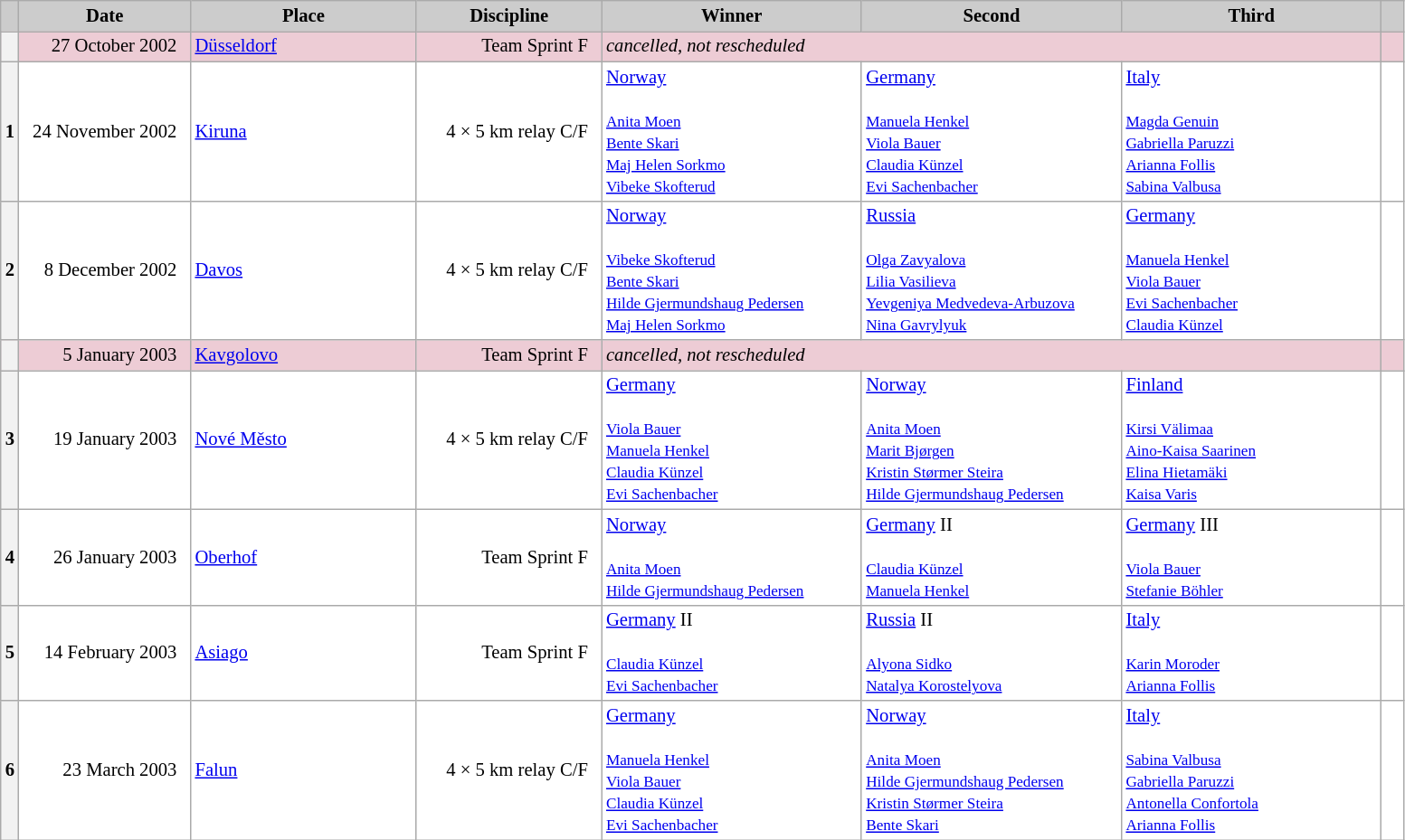<table class="wikitable plainrowheaders" style="background:#fff; font-size:86%; line-height:16px; border:grey solid 1px; border-collapse:collapse;">
<tr style="background:#ccc; text-align:center;">
<th scope="col" style="background:#ccc; width=20 px;"></th>
<th scope="col" style="background:#ccc; width:120px;">Date</th>
<th scope="col" style="background:#ccc; width:160px;">Place</th>
<th scope="col" style="background:#ccc; width:130px;">Discipline</th>
<th scope="col" style="background:#ccc; width:185px;">Winner</th>
<th scope="col" style="background:#ccc; width:185px;">Second</th>
<th scope="col" style="background:#ccc; width:185px;">Third</th>
<th scope="col" style="background:#ccc; width:10px;"></th>
</tr>
<tr bgcolor=#EDCCD5>
<th></th>
<td align=right>27 October 2002  </td>
<td> <a href='#'>Düsseldorf</a></td>
<td align=right>Team Sprint F  </td>
<td colspan="3"><em>cancelled, not rescheduled</em></td>
<td></td>
</tr>
<tr>
<th>1</th>
<td align=right>24 November 2002  </td>
<td> <a href='#'>Kiruna</a></td>
<td align=right>4 × 5 km relay C/F  </td>
<td> <a href='#'>Norway</a><br><br><small><a href='#'>Anita Moen</a></small><br>
<small><a href='#'>Bente Skari</a></small><br>
<small><a href='#'>Maj Helen Sorkmo</a></small><br>
<small><a href='#'>Vibeke Skofterud</a></small></td>
<td> <a href='#'>Germany</a><br><br><small><a href='#'>Manuela Henkel</a></small><br>
<small><a href='#'>Viola Bauer</a></small><br>
<small><a href='#'>Claudia Künzel</a></small><br>
<small><a href='#'>Evi Sachenbacher</a></small></td>
<td> <a href='#'>Italy</a><br><br><small><a href='#'>Magda Genuin</a></small><br>
<small><a href='#'>Gabriella Paruzzi</a></small><br>
<small><a href='#'>Arianna Follis</a></small><br>
<small><a href='#'>Sabina Valbusa</a></small></td>
<td></td>
</tr>
<tr>
<th>2</th>
<td align=right>8 December 2002  </td>
<td> <a href='#'>Davos</a></td>
<td align=right>4 × 5 km relay C/F  </td>
<td> <a href='#'>Norway</a><br><br><small><a href='#'>Vibeke Skofterud</a></small><br>
<small><a href='#'>Bente Skari</a></small><br>
<small><a href='#'>Hilde Gjermundshaug Pedersen</a></small><br>
<small><a href='#'>Maj Helen Sorkmo</a></small></td>
<td> <a href='#'>Russia</a><br><br><small><a href='#'>Olga Zavyalova</a></small><br>
<small><a href='#'>Lilia Vasilieva</a></small><br>
<small><a href='#'>Yevgeniya Medvedeva-Arbuzova</a></small><br>
<small><a href='#'>Nina Gavrylyuk</a></small></td>
<td> <a href='#'>Germany</a><br><br><small><a href='#'>Manuela Henkel</a></small><br>
<small><a href='#'>Viola Bauer</a></small><br>
<small><a href='#'>Evi Sachenbacher</a><br>
<a href='#'>Claudia Künzel</a></small></td>
<td></td>
</tr>
<tr bgcolor=#EDCCD5>
<th></th>
<td align=right>5 January 2003  </td>
<td> <a href='#'>Kavgolovo</a></td>
<td align=right>Team Sprint F  </td>
<td colspan="3"><em>cancelled, not rescheduled</em></td>
<td></td>
</tr>
<tr>
<th>3</th>
<td align=right>19 January 2003  </td>
<td> <a href='#'>Nové Město</a></td>
<td align=right>4 × 5 km relay C/F  </td>
<td> <a href='#'>Germany</a><br><br><small><a href='#'>Viola Bauer</a></small><br>
<small><a href='#'>Manuela Henkel</a></small><br>
<small><a href='#'>Claudia Künzel</a></small><br>
<small><a href='#'>Evi Sachenbacher</a></small></td>
<td> <a href='#'>Norway</a> <br><br><small><a href='#'>Anita Moen</a></small><br>
<small><a href='#'>Marit Bjørgen</a></small><br>
<small><a href='#'>Kristin Størmer Steira</a></small><br>
<small><a href='#'>Hilde Gjermundshaug Pedersen</a></small></td>
<td> <a href='#'>Finland</a><br><br><small><a href='#'>Kirsi Välimaa</a></small><br>
<small><a href='#'>Aino-Kaisa Saarinen</a></small><br>
<small><a href='#'>Elina Hietamäki</a></small><br>
<small><a href='#'>Kaisa Varis</a></small></td>
<td></td>
</tr>
<tr>
<th>4</th>
<td align=right>26 January 2003  </td>
<td> <a href='#'>Oberhof</a></td>
<td align=right>Team Sprint F  </td>
<td> <a href='#'>Norway</a><br><br><small><a href='#'>Anita Moen</a></small><br>
<small><a href='#'>Hilde Gjermundshaug Pedersen</a></small></td>
<td> <a href='#'>Germany</a> II<br><br><small><a href='#'>Claudia Künzel</a></small><br>
<small><a href='#'>Manuela Henkel</a></small></td>
<td> <a href='#'>Germany</a> III<br><br><small><a href='#'>Viola Bauer</a></small><br>
<small><a href='#'>Stefanie Böhler</a></small></td>
<td></td>
</tr>
<tr>
<th>5</th>
<td align=right>14 February 2003  </td>
<td> <a href='#'>Asiago</a></td>
<td align=right>Team Sprint F  </td>
<td> <a href='#'>Germany</a> II<br><br><small><a href='#'>Claudia Künzel</a></small><br>
<small><a href='#'>Evi Sachenbacher</a></small></td>
<td> <a href='#'>Russia</a> II<br><br><small><a href='#'>Alyona Sidko</a></small><br>
<small><a href='#'>Natalya Korostelyova</a></small></td>
<td> <a href='#'>Italy</a><br><br><small><a href='#'>Karin Moroder</a></small><br>
<small><a href='#'>Arianna Follis</a></small></td>
<td></td>
</tr>
<tr>
<th>6</th>
<td align=right>23 March 2003  </td>
<td> <a href='#'>Falun</a></td>
<td align=right>4 × 5 km relay C/F  </td>
<td> <a href='#'>Germany</a><br><br><small><a href='#'>Manuela Henkel</a></small><br>
<small><a href='#'>Viola Bauer</a></small><br>
<small><a href='#'>Claudia Künzel</a></small><br>
<small><a href='#'>Evi Sachenbacher</a></small></td>
<td> <a href='#'>Norway</a><br><br><small><a href='#'>Anita Moen</a></small><br>
<small><a href='#'>Hilde Gjermundshaug Pedersen</a></small><br>
<small><a href='#'>Kristin Størmer Steira</a></small><br>
<small><a href='#'>Bente Skari</a></small></td>
<td> <a href='#'>Italy</a><br><br><small><a href='#'>Sabina Valbusa</a></small><br>
<small><a href='#'>Gabriella Paruzzi</a></small><br>
<small><a href='#'>Antonella Confortola</a></small><br>
<small><a href='#'>Arianna Follis</a></small></td>
<td></td>
</tr>
</table>
